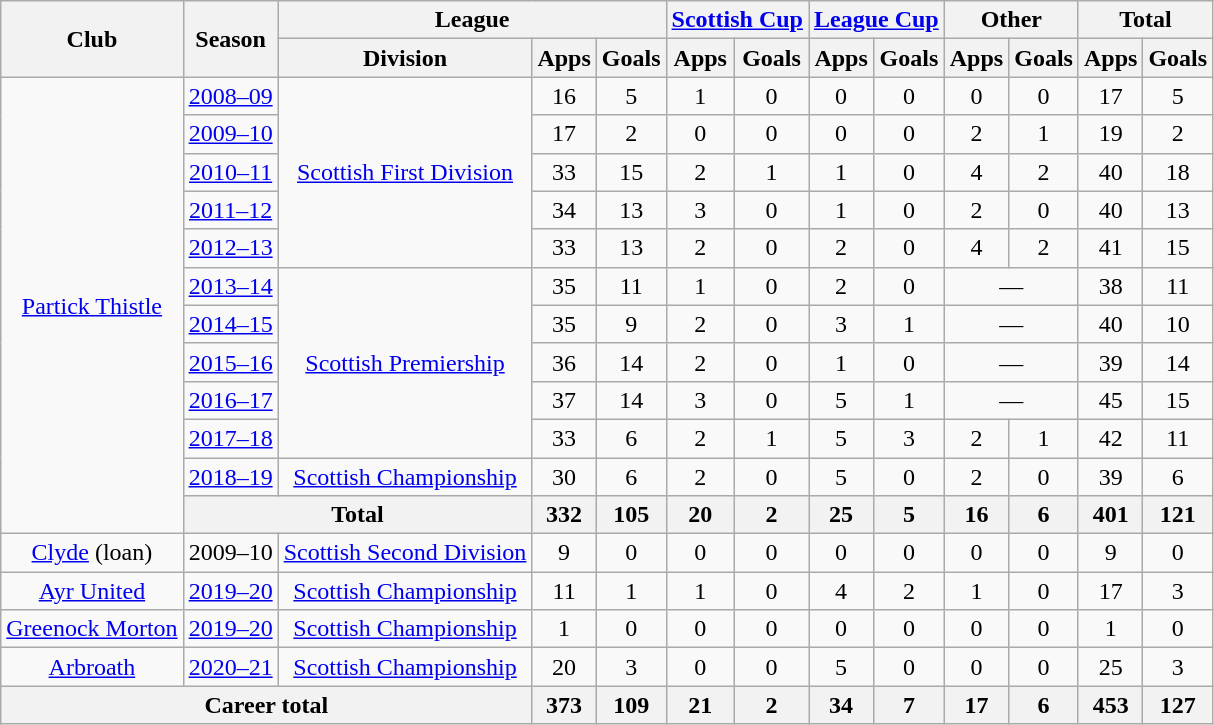<table class="wikitable" style="text-align: center;">
<tr>
<th rowspan="2">Club</th>
<th rowspan="2">Season</th>
<th colspan="3">League</th>
<th colspan="2"><a href='#'>Scottish Cup</a></th>
<th colspan="2"><a href='#'>League Cup</a></th>
<th colspan="2">Other</th>
<th colspan="2">Total</th>
</tr>
<tr>
<th>Division</th>
<th>Apps</th>
<th>Goals</th>
<th>Apps</th>
<th>Goals</th>
<th>Apps</th>
<th>Goals</th>
<th>Apps</th>
<th>Goals</th>
<th>Apps</th>
<th>Goals</th>
</tr>
<tr>
<td rowspan="12"><a href='#'>Partick Thistle</a></td>
<td><a href='#'>2008–09</a></td>
<td rowspan="5"><a href='#'>Scottish First Division</a></td>
<td>16</td>
<td>5</td>
<td>1</td>
<td>0</td>
<td>0</td>
<td>0</td>
<td>0</td>
<td>0</td>
<td>17</td>
<td>5</td>
</tr>
<tr>
<td><a href='#'>2009–10</a></td>
<td>17</td>
<td>2</td>
<td>0</td>
<td>0</td>
<td>0</td>
<td>0</td>
<td>2</td>
<td>1</td>
<td>19</td>
<td>2</td>
</tr>
<tr>
<td><a href='#'>2010–11</a></td>
<td>33</td>
<td>15</td>
<td>2</td>
<td>1</td>
<td>1</td>
<td>0</td>
<td>4</td>
<td>2</td>
<td>40</td>
<td>18</td>
</tr>
<tr>
<td><a href='#'>2011–12</a></td>
<td>34</td>
<td>13</td>
<td>3</td>
<td>0</td>
<td>1</td>
<td>0</td>
<td>2</td>
<td>0</td>
<td>40</td>
<td>13</td>
</tr>
<tr>
<td><a href='#'>2012–13</a></td>
<td>33</td>
<td>13</td>
<td>2</td>
<td>0</td>
<td>2</td>
<td>0</td>
<td>4</td>
<td>2</td>
<td>41</td>
<td>15</td>
</tr>
<tr>
<td><a href='#'>2013–14</a></td>
<td rowspan="5"><a href='#'>Scottish Premiership</a></td>
<td>35</td>
<td>11</td>
<td>1</td>
<td>0</td>
<td>2</td>
<td>0</td>
<td colspan="2">—</td>
<td>38</td>
<td>11</td>
</tr>
<tr>
<td><a href='#'>2014–15</a></td>
<td>35</td>
<td>9</td>
<td>2</td>
<td>0</td>
<td>3</td>
<td>1</td>
<td colspan="2">—</td>
<td>40</td>
<td>10</td>
</tr>
<tr>
<td><a href='#'>2015–16</a></td>
<td>36</td>
<td>14</td>
<td>2</td>
<td>0</td>
<td>1</td>
<td>0</td>
<td colspan="2">—</td>
<td>39</td>
<td>14</td>
</tr>
<tr>
<td><a href='#'>2016–17</a></td>
<td>37</td>
<td>14</td>
<td>3</td>
<td>0</td>
<td>5</td>
<td>1</td>
<td colspan="2">—</td>
<td>45</td>
<td>15</td>
</tr>
<tr>
<td><a href='#'>2017–18</a></td>
<td>33</td>
<td>6</td>
<td>2</td>
<td>1</td>
<td>5</td>
<td>3</td>
<td>2</td>
<td>1</td>
<td>42</td>
<td>11</td>
</tr>
<tr>
<td><a href='#'>2018–19</a></td>
<td rowspan="1"><a href='#'>Scottish Championship</a></td>
<td>30</td>
<td>6</td>
<td>2</td>
<td>0</td>
<td>5</td>
<td>0</td>
<td>2</td>
<td>0</td>
<td>39</td>
<td>6</td>
</tr>
<tr>
<th colspan="2">Total</th>
<th>332</th>
<th>105</th>
<th>20</th>
<th>2</th>
<th>25</th>
<th>5</th>
<th>16</th>
<th>6</th>
<th>401</th>
<th>121</th>
</tr>
<tr>
<td><a href='#'>Clyde</a> (loan)</td>
<td>2009–10</td>
<td><a href='#'>Scottish Second Division</a></td>
<td>9</td>
<td>0</td>
<td>0</td>
<td>0</td>
<td>0</td>
<td>0</td>
<td>0</td>
<td>0</td>
<td>9</td>
<td>0</td>
</tr>
<tr>
<td><a href='#'>Ayr United</a></td>
<td><a href='#'>2019–20</a></td>
<td><a href='#'>Scottish Championship</a></td>
<td>11</td>
<td>1</td>
<td>1</td>
<td>0</td>
<td>4</td>
<td>2</td>
<td>1</td>
<td>0</td>
<td>17</td>
<td>3</td>
</tr>
<tr>
<td><a href='#'>Greenock Morton</a></td>
<td><a href='#'>2019–20</a></td>
<td><a href='#'>Scottish Championship</a></td>
<td>1</td>
<td>0</td>
<td>0</td>
<td>0</td>
<td>0</td>
<td>0</td>
<td>0</td>
<td>0</td>
<td>1</td>
<td>0</td>
</tr>
<tr>
<td><a href='#'>Arbroath</a></td>
<td><a href='#'>2020–21</a></td>
<td><a href='#'>Scottish Championship</a></td>
<td>20</td>
<td>3</td>
<td>0</td>
<td>0</td>
<td>5</td>
<td>0</td>
<td>0</td>
<td>0</td>
<td>25</td>
<td>3</td>
</tr>
<tr>
<th colspan="3">Career total</th>
<th>373</th>
<th>109</th>
<th>21</th>
<th>2</th>
<th>34</th>
<th>7</th>
<th>17</th>
<th>6</th>
<th>453</th>
<th>127</th>
</tr>
</table>
